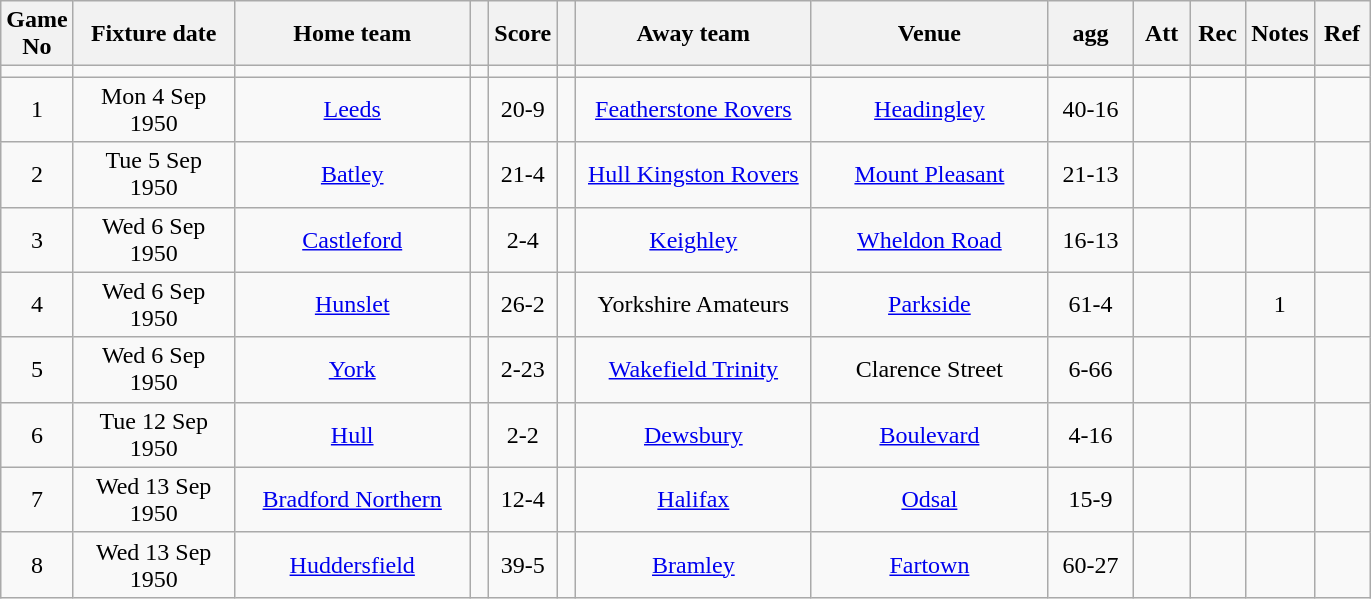<table class="wikitable" style="text-align:center;">
<tr>
<th width=20 abbr="No">Game No</th>
<th width=100 abbr="Date">Fixture date</th>
<th width=150 abbr="Home team">Home team</th>
<th width=5 abbr="space"></th>
<th width=20 abbr="Score">Score</th>
<th width=5 abbr="space"></th>
<th width=150 abbr="Away team">Away team</th>
<th width=150 abbr="Venue">Venue</th>
<th width=50 abbr="agg">agg</th>
<th width=30 abbr="Att">Att</th>
<th width=30 abbr="Rec">Rec</th>
<th width=20 abbr="Notes">Notes</th>
<th width=30 abbr="Ref">Ref</th>
</tr>
<tr>
<td></td>
<td></td>
<td></td>
<td></td>
<td></td>
<td></td>
<td></td>
<td></td>
<td></td>
<td></td>
<td></td>
<td></td>
</tr>
<tr>
<td>1</td>
<td>Mon 4 Sep 1950</td>
<td><a href='#'>Leeds</a></td>
<td></td>
<td>20-9</td>
<td></td>
<td><a href='#'>Featherstone Rovers</a></td>
<td><a href='#'>Headingley</a></td>
<td>40-16</td>
<td></td>
<td></td>
<td></td>
<td></td>
</tr>
<tr>
<td>2</td>
<td>Tue 5 Sep 1950</td>
<td><a href='#'>Batley</a></td>
<td></td>
<td>21-4</td>
<td></td>
<td><a href='#'>Hull Kingston Rovers</a></td>
<td><a href='#'>Mount Pleasant</a></td>
<td>21-13</td>
<td></td>
<td></td>
<td></td>
<td></td>
</tr>
<tr>
<td>3</td>
<td>Wed 6 Sep 1950</td>
<td><a href='#'>Castleford</a></td>
<td></td>
<td>2-4</td>
<td></td>
<td><a href='#'>Keighley</a></td>
<td><a href='#'>Wheldon Road</a></td>
<td>16-13</td>
<td></td>
<td></td>
<td></td>
<td></td>
</tr>
<tr>
<td>4</td>
<td>Wed 6 Sep 1950</td>
<td><a href='#'>Hunslet</a></td>
<td></td>
<td>26-2</td>
<td></td>
<td>Yorkshire Amateurs</td>
<td><a href='#'>Parkside</a></td>
<td>61-4</td>
<td></td>
<td></td>
<td>1</td>
<td></td>
</tr>
<tr>
<td>5</td>
<td>Wed 6 Sep 1950</td>
<td><a href='#'>York</a></td>
<td></td>
<td>2-23</td>
<td></td>
<td><a href='#'>Wakefield Trinity</a></td>
<td>Clarence Street</td>
<td>6-66</td>
<td></td>
<td></td>
<td></td>
<td></td>
</tr>
<tr>
<td>6</td>
<td>Tue 12 Sep 1950</td>
<td><a href='#'>Hull</a></td>
<td></td>
<td>2-2</td>
<td></td>
<td><a href='#'>Dewsbury</a></td>
<td><a href='#'>Boulevard</a></td>
<td>4-16</td>
<td></td>
<td></td>
<td></td>
<td></td>
</tr>
<tr>
<td>7</td>
<td>Wed 13 Sep 1950</td>
<td><a href='#'>Bradford Northern</a></td>
<td></td>
<td>12-4</td>
<td></td>
<td><a href='#'>Halifax</a></td>
<td><a href='#'>Odsal</a></td>
<td>15-9</td>
<td></td>
<td></td>
<td></td>
<td></td>
</tr>
<tr>
<td>8</td>
<td>Wed 13 Sep 1950</td>
<td><a href='#'>Huddersfield</a></td>
<td></td>
<td>39-5</td>
<td></td>
<td><a href='#'>Bramley</a></td>
<td><a href='#'>Fartown</a></td>
<td>60-27</td>
<td></td>
<td></td>
<td></td>
<td></td>
</tr>
</table>
